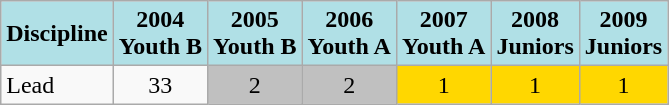<table class="wikitable" style="text-align: center;">
<tr>
<th style="background: #b0e0e6;">Discipline</th>
<th style="background: #b0e0e6;">2004<br>Youth B</th>
<th style="background: #b0e0e6;">2005<br>Youth B</th>
<th style="background: #b0e0e6;">2006<br>Youth A</th>
<th style="background: #b0e0e6;">2007<br>Youth A</th>
<th style="background: #b0e0e6;">2008<br>Juniors</th>
<th style="background: #b0e0e6;">2009<br>Juniors</th>
</tr>
<tr>
<td align="left">Lead</td>
<td>33</td>
<td style="background: silver;">2</td>
<td style="background: silver;">2</td>
<td style="background: gold">1</td>
<td style="background: gold">1</td>
<td style="background: gold">1</td>
</tr>
</table>
